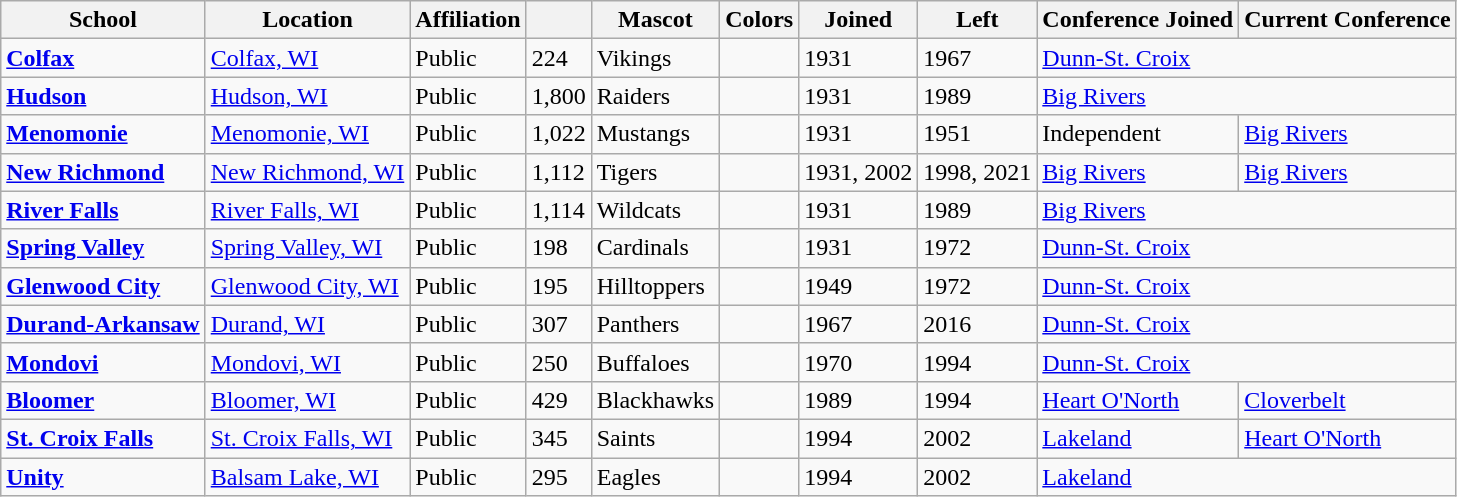<table class="wikitable sortable">
<tr>
<th>School</th>
<th>Location</th>
<th>Affiliation</th>
<th></th>
<th>Mascot</th>
<th>Colors</th>
<th>Joined</th>
<th>Left</th>
<th>Conference Joined</th>
<th>Current Conference</th>
</tr>
<tr>
<td><a href='#'><strong>Colfax</strong></a></td>
<td><a href='#'>Colfax, WI</a></td>
<td>Public</td>
<td>224</td>
<td>Vikings</td>
<td> </td>
<td>1931</td>
<td>1967</td>
<td colspan="2"><a href='#'>Dunn-St. Croix</a></td>
</tr>
<tr>
<td><a href='#'><strong>Hudson</strong></a></td>
<td><a href='#'>Hudson, WI</a></td>
<td>Public</td>
<td>1,800</td>
<td>Raiders</td>
<td> </td>
<td>1931</td>
<td>1989</td>
<td colspan="2"><a href='#'>Big Rivers</a></td>
</tr>
<tr>
<td><a href='#'><strong>Menomonie</strong></a></td>
<td><a href='#'>Menomonie, WI</a></td>
<td>Public</td>
<td>1,022</td>
<td>Mustangs</td>
<td> </td>
<td>1931</td>
<td>1951</td>
<td>Independent</td>
<td><a href='#'>Big Rivers</a></td>
</tr>
<tr>
<td><a href='#'><strong>New Richmond</strong></a></td>
<td><a href='#'>New Richmond, WI</a></td>
<td>Public</td>
<td>1,112</td>
<td>Tigers</td>
<td> </td>
<td>1931, 2002</td>
<td>1998, 2021</td>
<td><a href='#'>Big Rivers</a></td>
<td><a href='#'>Big Rivers</a></td>
</tr>
<tr>
<td><a href='#'><strong>River Falls</strong></a></td>
<td><a href='#'>River Falls, WI</a></td>
<td>Public</td>
<td>1,114</td>
<td>Wildcats</td>
<td> </td>
<td>1931</td>
<td>1989</td>
<td colspan="2"><a href='#'>Big Rivers</a></td>
</tr>
<tr>
<td><a href='#'><strong>Spring Valley</strong></a></td>
<td><a href='#'>Spring Valley, WI</a></td>
<td>Public</td>
<td>198</td>
<td>Cardinals</td>
<td> </td>
<td>1931</td>
<td>1972</td>
<td colspan="2"><a href='#'>Dunn-St. Croix</a></td>
</tr>
<tr>
<td><a href='#'><strong>Glenwood City</strong></a></td>
<td><a href='#'>Glenwood City, WI</a></td>
<td>Public</td>
<td>195</td>
<td>Hilltoppers</td>
<td> </td>
<td>1949</td>
<td>1972</td>
<td colspan="2"><a href='#'>Dunn-St. Croix</a></td>
</tr>
<tr>
<td><a href='#'><strong>Durand-Arkansaw</strong></a></td>
<td><a href='#'>Durand, WI</a></td>
<td>Public</td>
<td>307</td>
<td>Panthers</td>
<td> </td>
<td>1967</td>
<td>2016</td>
<td colspan="2"><a href='#'>Dunn-St. Croix</a></td>
</tr>
<tr>
<td><a href='#'><strong>Mondovi</strong></a></td>
<td><a href='#'>Mondovi, WI</a></td>
<td>Public</td>
<td>250</td>
<td>Buffaloes</td>
<td> </td>
<td>1970</td>
<td>1994</td>
<td colspan="2"><a href='#'>Dunn-St. Croix</a></td>
</tr>
<tr>
<td><a href='#'><strong>Bloomer</strong></a></td>
<td><a href='#'>Bloomer, WI</a></td>
<td>Public</td>
<td>429</td>
<td>Blackhawks</td>
<td> </td>
<td>1989</td>
<td>1994</td>
<td><a href='#'>Heart O'North</a></td>
<td><a href='#'>Cloverbelt</a></td>
</tr>
<tr>
<td><a href='#'><strong>St. Croix Falls</strong></a></td>
<td><a href='#'>St. Croix Falls, WI</a></td>
<td>Public</td>
<td>345</td>
<td>Saints</td>
<td> </td>
<td>1994</td>
<td>2002</td>
<td><a href='#'>Lakeland</a></td>
<td><a href='#'>Heart O'North</a></td>
</tr>
<tr>
<td><a href='#'><strong>Unity</strong></a></td>
<td><a href='#'>Balsam Lake, WI</a></td>
<td>Public</td>
<td>295</td>
<td>Eagles</td>
<td> </td>
<td>1994</td>
<td>2002</td>
<td colspan="2"><a href='#'>Lakeland</a></td>
</tr>
</table>
